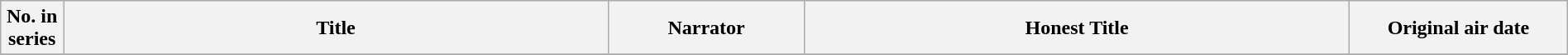<table class="wikitable plainrowheaders" style="width:100%;">
<tr>
<th style="width:1%">No. in<br>series</th>
<th style="width:25%">Title</th>
<th style="width:9%">Narrator</th>
<th style="width:25%">Honest Title</th>
<th style="width:10%">Original air date</th>
</tr>
<tr>
</tr>
</table>
